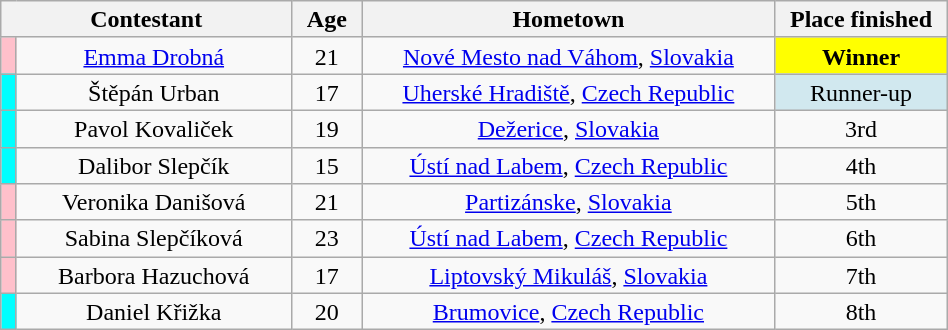<table class="wikitable sortable" style="text-align:center; line-height:17px; width:50%; white-space:nowrap">
<tr>
<th style="width:20%" colspan="2">Contestant</th>
<th style="width:05%">Age</th>
<th style="width:18%">Hometown</th>
<th style="width:05%">Place finished</th>
</tr>
<tr>
<th style="background:pink;"></th>
<td><a href='#'>Emma Drobná</a></td>
<td>21</td>
<td><a href='#'>Nové Mesto nad Váhom</a>, <a href='#'>Slovakia</a></td>
<td style="background:yellow;"><strong>Winner</strong></td>
</tr>
<tr>
<th style="background:cyan;"></th>
<td>Štěpán Urban</td>
<td>17</td>
<td><a href='#'>Uherské Hradiště</a>, <a href='#'>Czech Republic</a></td>
<td style="background:#D1E8EF;">Runner-up</td>
</tr>
<tr>
<th style="background:cyan;"></th>
<td>Pavol Kovaliček</td>
<td>19</td>
<td><a href='#'>Dežerice</a>, <a href='#'>Slovakia</a></td>
<td>3rd</td>
</tr>
<tr>
<th style="background:cyan;"></th>
<td>Dalibor Slepčík</td>
<td>15</td>
<td><a href='#'>Ústí nad Labem</a>, <a href='#'>Czech Republic</a></td>
<td>4th</td>
</tr>
<tr>
<th style="background:pink;"></th>
<td>Veronika Danišová</td>
<td>21</td>
<td><a href='#'>Partizánske</a>, <a href='#'>Slovakia</a></td>
<td>5th</td>
</tr>
<tr>
<th style="background:pink;"></th>
<td>Sabina Slepčíková</td>
<td>23</td>
<td><a href='#'>Ústí nad Labem</a>, <a href='#'>Czech Republic</a></td>
<td>6th</td>
</tr>
<tr>
<th style="background:pink;"></th>
<td>Barbora Hazuchová</td>
<td>17</td>
<td><a href='#'>Liptovský Mikuláš</a>, <a href='#'>Slovakia</a></td>
<td>7th</td>
</tr>
<tr>
<th style="background:cyan;"></th>
<td>Daniel Křižka</td>
<td>20</td>
<td><a href='#'>Brumovice</a>, <a href='#'>Czech Republic</a></td>
<td>8th</td>
</tr>
</table>
